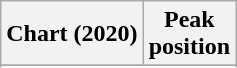<table class="wikitable sortable plainrowheaders">
<tr>
<th>Chart (2020)</th>
<th>Peak<br>position</th>
</tr>
<tr>
</tr>
<tr>
</tr>
<tr>
</tr>
<tr>
</tr>
<tr>
</tr>
<tr>
</tr>
<tr>
</tr>
<tr>
</tr>
<tr>
</tr>
</table>
